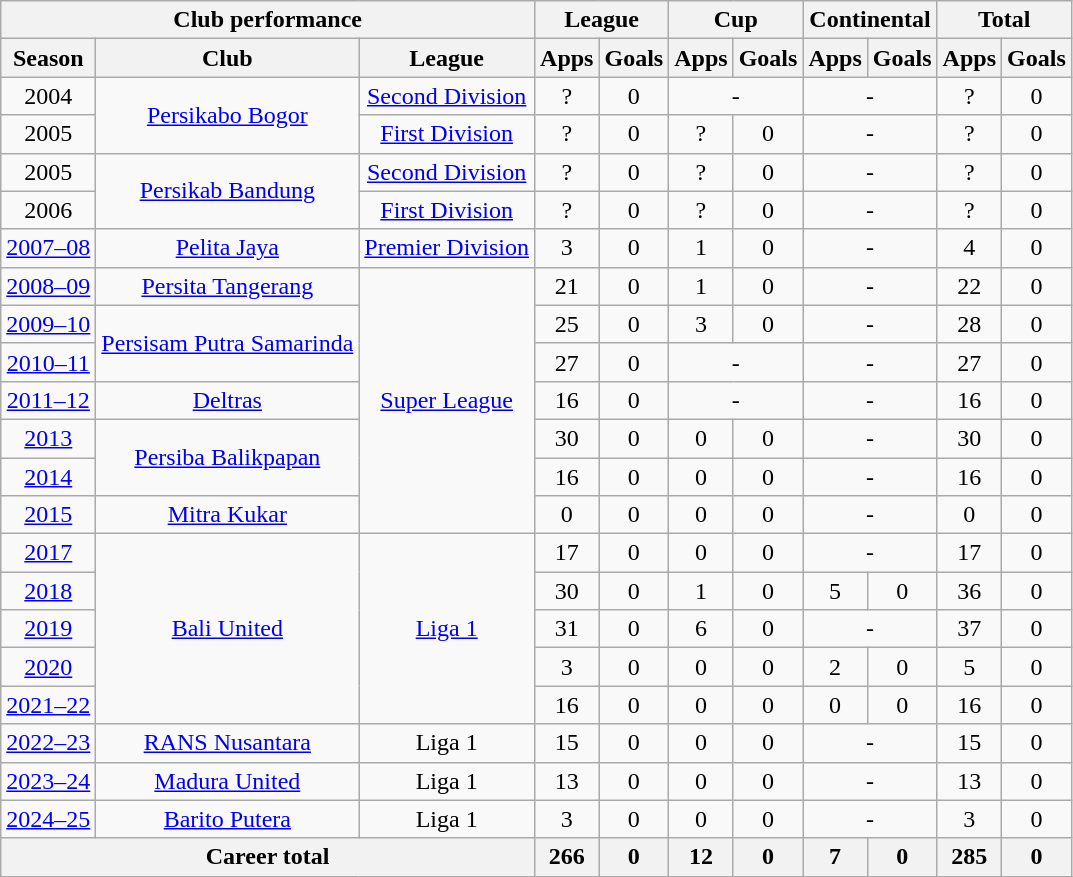<table class="wikitable" style="text-align:center;">
<tr>
<th colspan=3>Club performance</th>
<th colspan=2>League</th>
<th colspan=2>Cup</th>
<th colspan=2>Continental</th>
<th colspan=2>Total</th>
</tr>
<tr>
<th>Season</th>
<th>Club</th>
<th>League</th>
<th>Apps</th>
<th>Goals</th>
<th>Apps</th>
<th>Goals</th>
<th>Apps</th>
<th>Goals</th>
<th>Apps</th>
<th>Goals</th>
</tr>
<tr>
<td>2004</td>
<td rowspan="2"><a href='#'>Persikabo Bogor</a></td>
<td><a href='#'>Second Division</a></td>
<td>?</td>
<td>0</td>
<td colspan="2">-</td>
<td colspan="2">-</td>
<td>?</td>
<td>0</td>
</tr>
<tr>
<td>2005</td>
<td><a href='#'>First Division</a></td>
<td>?</td>
<td>0</td>
<td>?</td>
<td>0</td>
<td colspan="2">-</td>
<td>?</td>
<td>0</td>
</tr>
<tr>
<td>2005</td>
<td rowspan="2"><a href='#'>Persikab Bandung</a></td>
<td><a href='#'>Second Division</a></td>
<td>?</td>
<td>0</td>
<td>?</td>
<td>0</td>
<td colspan="2">-</td>
<td>?</td>
<td>0</td>
</tr>
<tr>
<td>2006</td>
<td><a href='#'>First Division</a></td>
<td>?</td>
<td>0</td>
<td>?</td>
<td>0</td>
<td colspan="2">-</td>
<td>?</td>
<td>0</td>
</tr>
<tr>
<td><a href='#'>2007–08</a></td>
<td><a href='#'>Pelita Jaya</a></td>
<td><a href='#'>Premier Division</a></td>
<td>3</td>
<td>0</td>
<td>1</td>
<td>0</td>
<td colspan="2">-</td>
<td>4</td>
<td>0</td>
</tr>
<tr>
<td><a href='#'>2008–09</a></td>
<td><a href='#'>Persita Tangerang</a></td>
<td rowspan="7"><a href='#'>Super League</a></td>
<td>21</td>
<td>0</td>
<td>1</td>
<td>0</td>
<td colspan="2">-</td>
<td>22</td>
<td>0</td>
</tr>
<tr>
<td><a href='#'>2009–10</a></td>
<td rowspan="2"><a href='#'>Persisam Putra Samarinda</a></td>
<td>25</td>
<td>0</td>
<td>3</td>
<td>0</td>
<td colspan="2">-</td>
<td>28</td>
<td>0</td>
</tr>
<tr>
<td><a href='#'>2010–11</a></td>
<td>27</td>
<td>0</td>
<td colspan="2">-</td>
<td colspan="2">-</td>
<td>27</td>
<td>0</td>
</tr>
<tr>
<td><a href='#'>2011–12</a></td>
<td><a href='#'>Deltras</a></td>
<td>16</td>
<td>0</td>
<td colspan="2">-</td>
<td colspan="2">-</td>
<td>16</td>
<td>0</td>
</tr>
<tr>
<td><a href='#'>2013</a></td>
<td rowspan="2"><a href='#'>Persiba Balikpapan</a></td>
<td>30</td>
<td>0</td>
<td>0</td>
<td>0</td>
<td colspan="2">-</td>
<td>30</td>
<td>0</td>
</tr>
<tr>
<td><a href='#'>2014</a></td>
<td>16</td>
<td>0</td>
<td>0</td>
<td>0</td>
<td colspan="2">-</td>
<td>16</td>
<td>0</td>
</tr>
<tr>
<td><a href='#'>2015</a></td>
<td><a href='#'>Mitra Kukar</a></td>
<td>0</td>
<td>0</td>
<td>0</td>
<td>0</td>
<td colspan="2">-</td>
<td>0</td>
<td>0</td>
</tr>
<tr>
<td><a href='#'>2017</a></td>
<td rowspan="5"><a href='#'>Bali United</a></td>
<td rowspan="5"><a href='#'>Liga 1</a></td>
<td>17</td>
<td>0</td>
<td>0</td>
<td>0</td>
<td colspan="2">-</td>
<td>17</td>
<td>0</td>
</tr>
<tr>
<td><a href='#'>2018</a></td>
<td>30</td>
<td>0</td>
<td>1</td>
<td>0</td>
<td>5</td>
<td>0</td>
<td>36</td>
<td>0</td>
</tr>
<tr>
<td><a href='#'>2019</a></td>
<td>31</td>
<td>0</td>
<td>6</td>
<td>0</td>
<td colspan="2">-</td>
<td>37</td>
<td>0</td>
</tr>
<tr>
<td><a href='#'>2020</a></td>
<td>3</td>
<td>0</td>
<td>0</td>
<td>0</td>
<td>2</td>
<td>0</td>
<td>5</td>
<td>0</td>
</tr>
<tr>
<td><a href='#'>2021–22</a></td>
<td>16</td>
<td>0</td>
<td>0</td>
<td>0</td>
<td>0</td>
<td>0</td>
<td>16</td>
<td>0</td>
</tr>
<tr>
<td><a href='#'>2022–23</a></td>
<td rowspan="1"><a href='#'>RANS Nusantara</a></td>
<td rowspan="1">Liga 1</td>
<td>15</td>
<td>0</td>
<td>0</td>
<td>0</td>
<td colspan="2">-</td>
<td>15</td>
<td>0</td>
</tr>
<tr>
<td><a href='#'>2023–24</a></td>
<td rowspan="1"><a href='#'>Madura United</a></td>
<td rowspan="1">Liga 1</td>
<td>13</td>
<td>0</td>
<td>0</td>
<td>0</td>
<td colspan="2">-</td>
<td>13</td>
<td>0</td>
</tr>
<tr>
<td><a href='#'>2024–25</a></td>
<td rowspan="1"><a href='#'>Barito Putera</a></td>
<td rowspan="1">Liga 1</td>
<td>3</td>
<td>0</td>
<td>0</td>
<td>0</td>
<td colspan="2">-</td>
<td>3</td>
<td>0</td>
</tr>
<tr>
<th colspan=3>Career total</th>
<th>266</th>
<th>0</th>
<th>12</th>
<th>0</th>
<th>7</th>
<th>0</th>
<th>285</th>
<th>0</th>
</tr>
</table>
